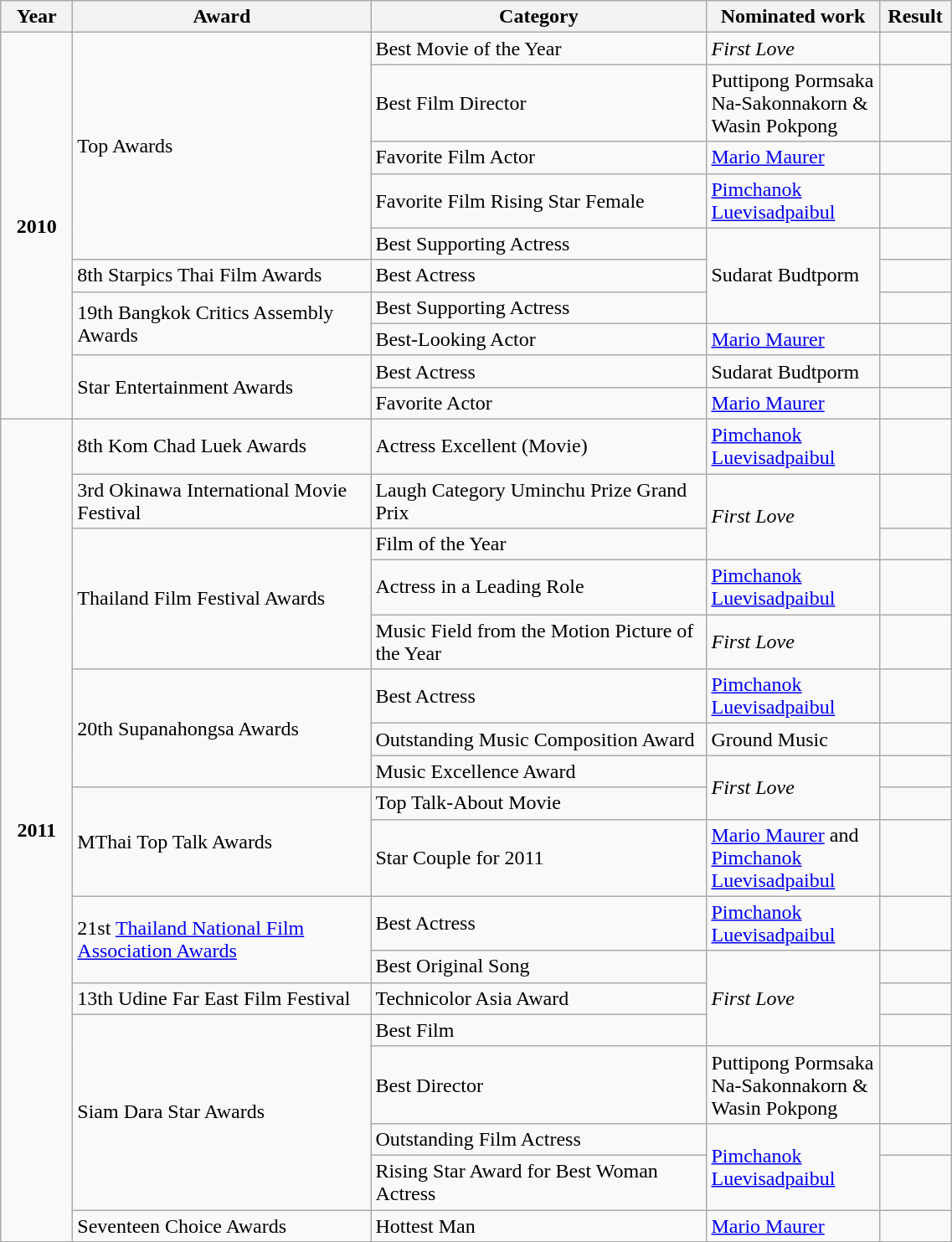<table class="wikitable">
<tr>
<th style="width:50px;">Year</th>
<th style="width:230px;">Award</th>
<th style="width:260px;">Category</th>
<th style="width:130px;">Nominated work</th>
<th style="width:50px;">Result</th>
</tr>
<tr>
<td rowspan="10" style="text-align:center"><strong>2010</strong></td>
<td rowspan="5">Top Awards</td>
<td>Best Movie of the Year</td>
<td><em>First Love</em></td>
<td></td>
</tr>
<tr>
<td>Best Film Director</td>
<td>Puttipong Pormsaka Na-Sakonnakorn & Wasin Pokpong</td>
<td></td>
</tr>
<tr>
<td>Favorite Film Actor</td>
<td><a href='#'>Mario Maurer</a></td>
<td></td>
</tr>
<tr>
<td>Favorite Film Rising Star Female</td>
<td><a href='#'>Pimchanok Luevisadpaibul</a></td>
<td></td>
</tr>
<tr>
<td>Best Supporting Actress</td>
<td rowspan="3">Sudarat Budtporm</td>
<td></td>
</tr>
<tr>
<td>8th Starpics Thai Film Awards</td>
<td>Best Actress</td>
<td></td>
</tr>
<tr>
<td rowspan="2">19th Bangkok Critics Assembly Awards</td>
<td>Best Supporting Actress</td>
<td></td>
</tr>
<tr>
<td>Best-Looking Actor</td>
<td><a href='#'>Mario Maurer</a></td>
<td></td>
</tr>
<tr>
<td rowspan="2">Star Entertainment Awards</td>
<td>Best Actress</td>
<td>Sudarat Budtporm</td>
<td></td>
</tr>
<tr>
<td>Favorite Actor</td>
<td><a href='#'>Mario Maurer</a></td>
<td></td>
</tr>
<tr>
<td rowspan="18" style="text-align:center"><strong>2011</strong></td>
<td>8th Kom Chad Luek Awards</td>
<td>Actress Excellent (Movie)</td>
<td><a href='#'>Pimchanok Luevisadpaibul</a></td>
<td></td>
</tr>
<tr>
<td>3rd Okinawa International Movie Festival</td>
<td>Laugh Category Uminchu Prize Grand Prix</td>
<td rowspan="2"><em>First Love</em></td>
<td></td>
</tr>
<tr>
<td rowspan="3">Thailand Film Festival Awards</td>
<td>Film of the Year</td>
<td></td>
</tr>
<tr>
<td>Actress in a Leading Role</td>
<td><a href='#'>Pimchanok Luevisadpaibul</a></td>
<td></td>
</tr>
<tr>
<td>Music Field from the Motion Picture of the Year</td>
<td><em>First Love</em></td>
<td></td>
</tr>
<tr>
<td rowspan="3">20th Supanahongsa Awards</td>
<td>Best Actress</td>
<td><a href='#'>Pimchanok Luevisadpaibul</a></td>
<td></td>
</tr>
<tr>
<td>Outstanding Music Composition Award</td>
<td>Ground Music</td>
<td></td>
</tr>
<tr>
<td>Music Excellence Award</td>
<td rowspan="2"><em>First Love</em></td>
<td></td>
</tr>
<tr>
<td rowspan="2">MThai Top Talk Awards</td>
<td>Top Talk-About Movie</td>
<td></td>
</tr>
<tr>
<td>Star Couple for 2011</td>
<td><a href='#'>Mario Maurer</a> and <a href='#'>Pimchanok Luevisadpaibul</a></td>
<td></td>
</tr>
<tr>
<td rowspan="2">21st <a href='#'>Thailand National Film Association Awards</a></td>
<td>Best Actress</td>
<td><a href='#'>Pimchanok Luevisadpaibul</a></td>
<td></td>
</tr>
<tr>
<td>Best Original Song</td>
<td rowspan="3"><em>First Love</em></td>
<td></td>
</tr>
<tr>
<td>13th Udine Far East Film Festival</td>
<td>Technicolor Asia Award</td>
<td></td>
</tr>
<tr>
<td rowspan="4">Siam Dara Star Awards</td>
<td>Best Film</td>
<td></td>
</tr>
<tr>
<td>Best Director</td>
<td>Puttipong Pormsaka Na-Sakonnakorn & Wasin Pokpong</td>
<td></td>
</tr>
<tr>
<td>Outstanding Film Actress</td>
<td rowspan="2"><a href='#'>Pimchanok Luevisadpaibul</a></td>
<td></td>
</tr>
<tr>
<td>Rising Star Award for Best Woman Actress</td>
<td></td>
</tr>
<tr>
<td>Seventeen Choice Awards</td>
<td>Hottest Man</td>
<td><a href='#'>Mario Maurer</a></td>
<td></td>
</tr>
</table>
